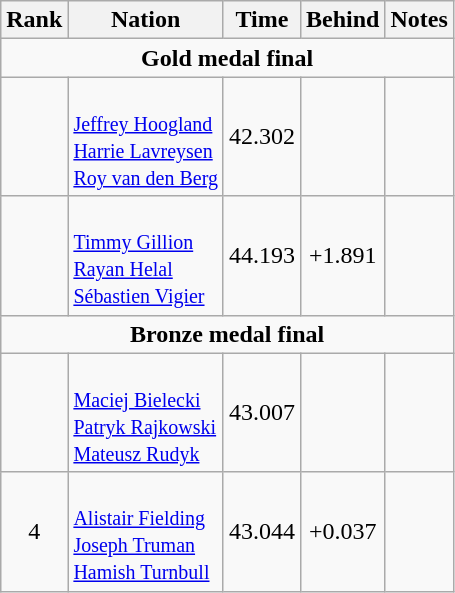<table class="wikitable" style="text-align:center">
<tr>
<th>Rank</th>
<th>Nation</th>
<th>Time</th>
<th>Behind</th>
<th>Notes</th>
</tr>
<tr>
<td colspan=5><strong>Gold medal final</strong></td>
</tr>
<tr>
<td></td>
<td align=left><br><small><a href='#'>Jeffrey Hoogland</a><br><a href='#'>Harrie Lavreysen</a><br><a href='#'>Roy van den Berg</a></small></td>
<td>42.302</td>
<td></td>
<td></td>
</tr>
<tr>
<td></td>
<td align=left><br><small><a href='#'>Timmy Gillion</a><br><a href='#'>Rayan Helal</a><br><a href='#'>Sébastien Vigier</a></small></td>
<td>44.193</td>
<td>+1.891</td>
<td></td>
</tr>
<tr>
<td colspan=5><strong>Bronze medal final</strong></td>
</tr>
<tr>
<td></td>
<td align=left><br><small><a href='#'>Maciej Bielecki</a><br><a href='#'>Patryk Rajkowski</a><br><a href='#'>Mateusz Rudyk</a></small></td>
<td>43.007</td>
<td></td>
<td></td>
</tr>
<tr>
<td>4</td>
<td align=left><br><small><a href='#'>Alistair Fielding</a><br><a href='#'>Joseph Truman</a><br><a href='#'>Hamish Turnbull</a></small></td>
<td>43.044</td>
<td>+0.037</td>
<td></td>
</tr>
</table>
